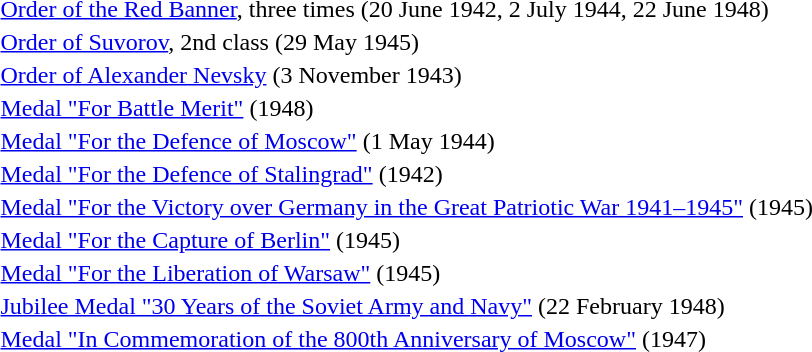<table>
<tr>
<td></td>
<td><a href='#'>Order of the Red Banner</a>, three times (20 June 1942, 2 July 1944, 22 June 1948)</td>
</tr>
<tr>
<td></td>
<td><a href='#'>Order of Suvorov</a>, 2nd class (29 May 1945)</td>
</tr>
<tr>
<td></td>
<td><a href='#'>Order of Alexander Nevsky</a> (3 November 1943)</td>
</tr>
<tr>
<td></td>
<td><a href='#'>Medal "For Battle Merit"</a> (1948)</td>
</tr>
<tr>
<td></td>
<td><a href='#'>Medal "For the Defence of Moscow"</a> (1 May 1944)</td>
</tr>
<tr>
<td></td>
<td><a href='#'>Medal "For the Defence of Stalingrad"</a> (1942)</td>
</tr>
<tr>
<td></td>
<td><a href='#'>Medal "For the Victory over Germany in the Great Patriotic War 1941–1945"</a> (1945)</td>
</tr>
<tr>
<td></td>
<td><a href='#'>Medal "For the Capture of Berlin"</a> (1945)</td>
</tr>
<tr>
<td></td>
<td><a href='#'>Medal "For the Liberation of Warsaw"</a> (1945)</td>
</tr>
<tr>
<td></td>
<td><a href='#'>Jubilee Medal "30 Years of the Soviet Army and Navy"</a> (22 February 1948)</td>
</tr>
<tr>
<td></td>
<td><a href='#'>Medal "In Commemoration of the 800th Anniversary of Moscow"</a> (1947)</td>
</tr>
<tr>
</tr>
</table>
